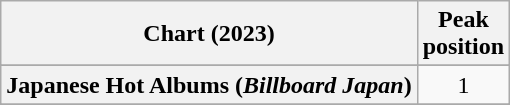<table class="wikitable sortable plainrowheaders" style="text-align:center">
<tr>
<th scope="col">Chart (2023)</th>
<th scope="col">Peak<br>position</th>
</tr>
<tr>
</tr>
<tr>
<th scope="row">Japanese Hot Albums (<em>Billboard Japan</em>)</th>
<td>1</td>
</tr>
<tr>
</tr>
<tr>
</tr>
<tr>
</tr>
</table>
